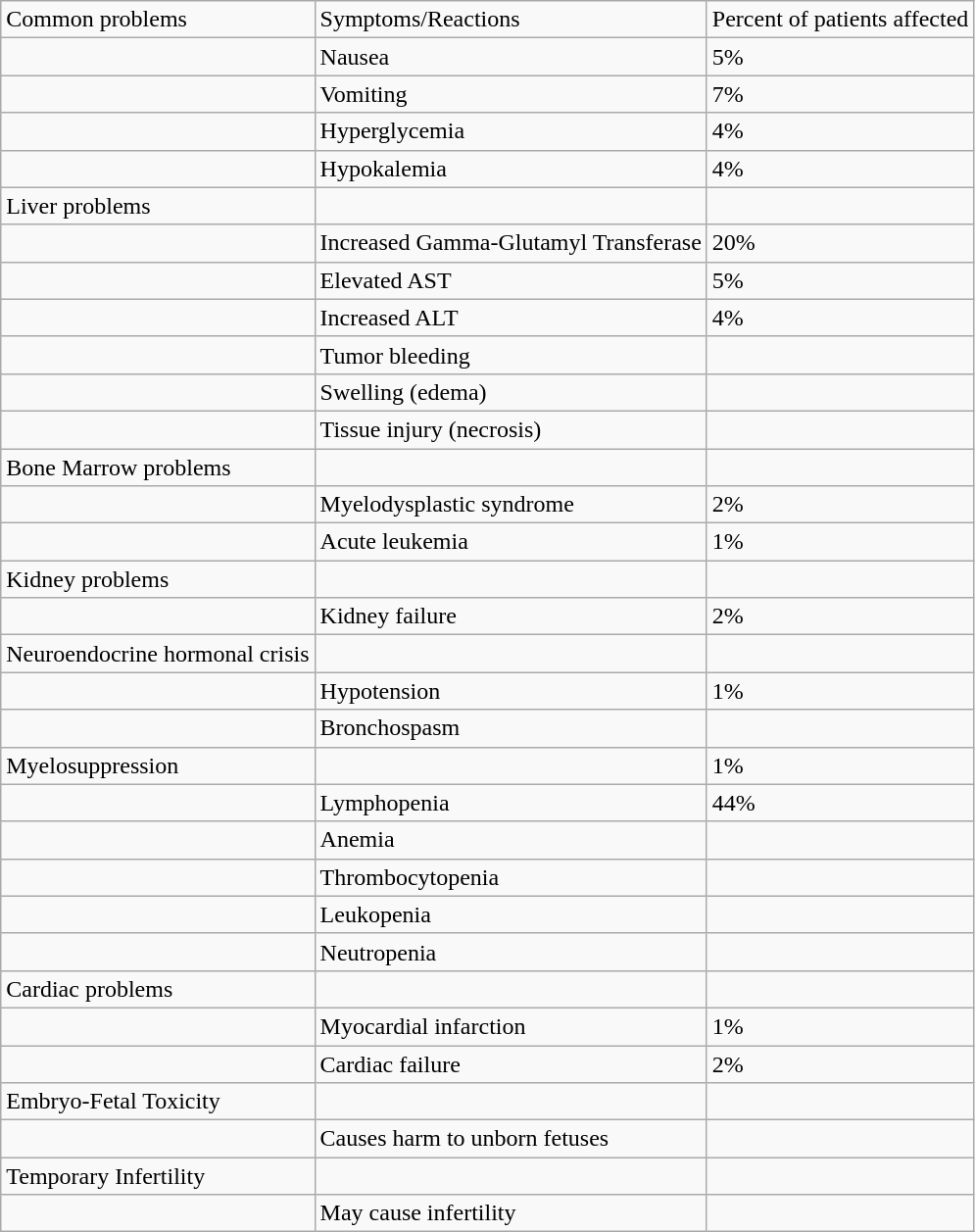<table class="wikitable">
<tr>
<td>Common problems</td>
<td>Symptoms/Reactions</td>
<td>Percent of patients affected</td>
</tr>
<tr>
<td></td>
<td>Nausea</td>
<td>5%</td>
</tr>
<tr>
<td></td>
<td>Vomiting</td>
<td>7%</td>
</tr>
<tr>
<td></td>
<td>Hyperglycemia</td>
<td>4%</td>
</tr>
<tr>
<td></td>
<td>Hypokalemia</td>
<td>4%</td>
</tr>
<tr>
<td>Liver problems</td>
<td></td>
<td></td>
</tr>
<tr>
<td></td>
<td>Increased Gamma-Glutamyl Transferase</td>
<td>20%</td>
</tr>
<tr>
<td></td>
<td>Elevated AST</td>
<td>5%</td>
</tr>
<tr>
<td></td>
<td>Increased ALT</td>
<td>4%</td>
</tr>
<tr>
<td></td>
<td>Tumor bleeding</td>
<td></td>
</tr>
<tr>
<td></td>
<td>Swelling (edema)</td>
<td></td>
</tr>
<tr>
<td></td>
<td>Tissue injury (necrosis)</td>
<td></td>
</tr>
<tr>
<td>Bone Marrow problems</td>
<td></td>
<td></td>
</tr>
<tr>
<td></td>
<td>Myelodysplastic syndrome</td>
<td>2%</td>
</tr>
<tr>
<td></td>
<td>Acute leukemia</td>
<td>1%</td>
</tr>
<tr>
<td>Kidney problems</td>
<td></td>
<td></td>
</tr>
<tr>
<td></td>
<td>Kidney failure</td>
<td>2%</td>
</tr>
<tr>
<td>Neuroendocrine hormonal crisis</td>
<td></td>
<td></td>
</tr>
<tr>
<td></td>
<td>Hypotension</td>
<td>1%</td>
</tr>
<tr>
<td></td>
<td>Bronchospasm</td>
<td></td>
</tr>
<tr>
<td>Myelosuppression</td>
<td></td>
<td>1%</td>
</tr>
<tr>
<td></td>
<td>Lymphopenia</td>
<td>44%</td>
</tr>
<tr>
<td></td>
<td>Anemia</td>
<td></td>
</tr>
<tr>
<td></td>
<td>Thrombocytopenia</td>
<td></td>
</tr>
<tr>
<td></td>
<td>Leukopenia</td>
<td></td>
</tr>
<tr>
<td></td>
<td>Neutropenia</td>
<td></td>
</tr>
<tr>
<td>Cardiac problems</td>
<td></td>
<td></td>
</tr>
<tr>
<td></td>
<td>Myocardial infarction</td>
<td>1%</td>
</tr>
<tr>
<td></td>
<td>Cardiac failure</td>
<td>2%</td>
</tr>
<tr>
<td>Embryo-Fetal Toxicity</td>
<td></td>
<td></td>
</tr>
<tr>
<td></td>
<td>Causes harm to unborn fetuses</td>
<td></td>
</tr>
<tr>
<td>Temporary Infertility</td>
<td></td>
<td></td>
</tr>
<tr>
<td></td>
<td>May cause infertility</td>
<td></td>
</tr>
</table>
